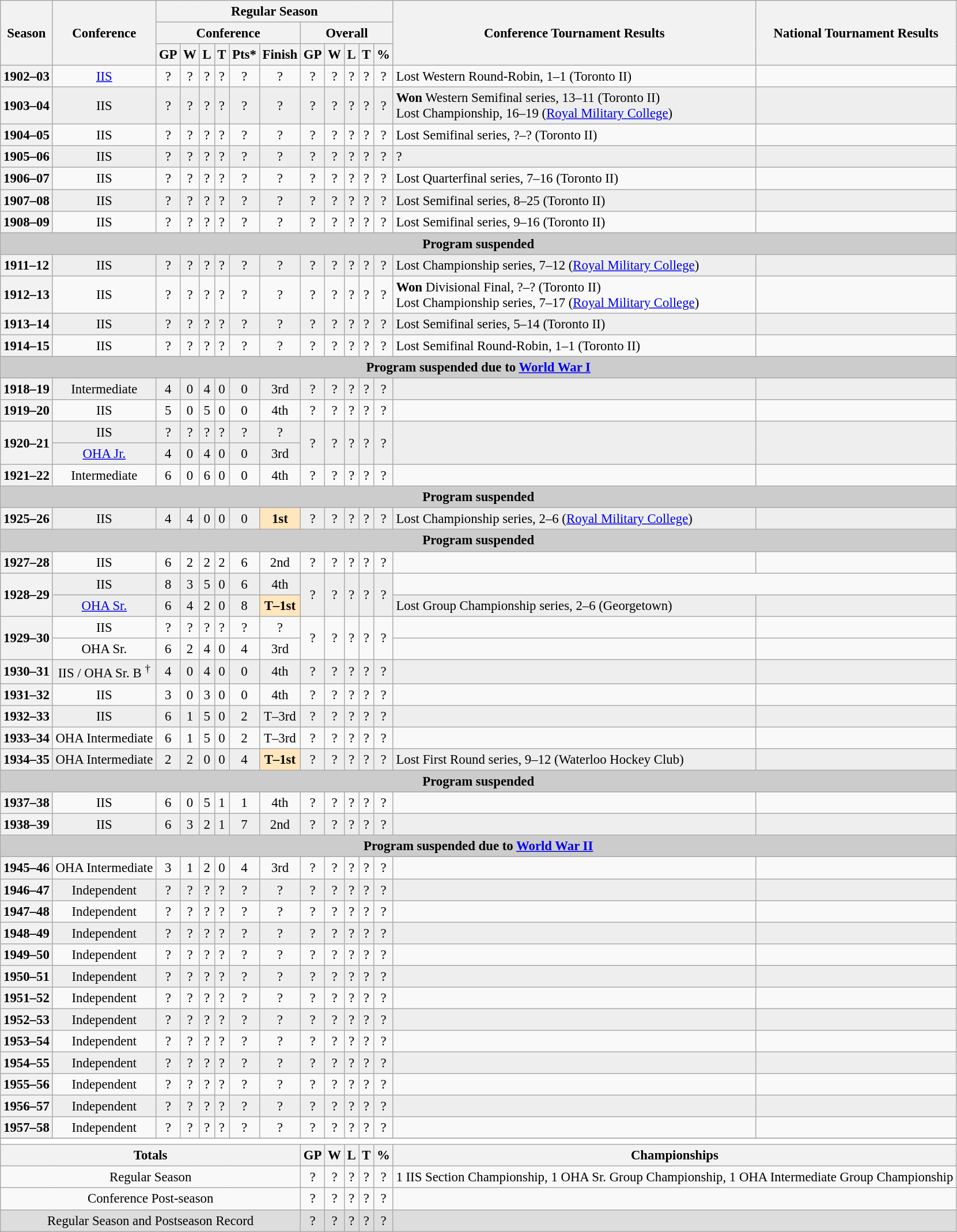<table class="wikitable" style="text-align: center; font-size: 95%">
<tr>
<th rowspan="3">Season</th>
<th rowspan="3">Conference</th>
<th colspan="11">Regular Season</th>
<th rowspan="3">Conference Tournament Results</th>
<th rowspan="3">National Tournament Results</th>
</tr>
<tr>
<th colspan="6">Conference</th>
<th colspan="5">Overall</th>
</tr>
<tr>
<th>GP</th>
<th>W</th>
<th>L</th>
<th>T</th>
<th>Pts*</th>
<th>Finish</th>
<th>GP</th>
<th>W</th>
<th>L</th>
<th>T</th>
<th>%</th>
</tr>
<tr>
<th>1902–03</th>
<td><a href='#'>IIS</a></td>
<td>?</td>
<td>?</td>
<td>?</td>
<td>?</td>
<td>?</td>
<td>?</td>
<td>?</td>
<td>?</td>
<td>?</td>
<td>?</td>
<td>?</td>
<td align="left">Lost Western Round-Robin, 1–1 (Toronto II)</td>
<td align="left"></td>
</tr>
<tr bgcolor=eeeeee>
<th>1903–04</th>
<td>IIS</td>
<td>?</td>
<td>?</td>
<td>?</td>
<td>?</td>
<td>?</td>
<td>?</td>
<td>?</td>
<td>?</td>
<td>?</td>
<td>?</td>
<td>?</td>
<td align="left"><strong>Won</strong> Western Semifinal series, 13–11 (Toronto II)<br>Lost Championship, 16–19 (<a href='#'>Royal Military College</a>)</td>
<td align="left"></td>
</tr>
<tr>
<th>1904–05</th>
<td>IIS</td>
<td>?</td>
<td>?</td>
<td>?</td>
<td>?</td>
<td>?</td>
<td>?</td>
<td>?</td>
<td>?</td>
<td>?</td>
<td>?</td>
<td>?</td>
<td align="left">Lost Semifinal series, ?–? (Toronto II)</td>
<td align="left"></td>
</tr>
<tr bgcolor=eeeeee>
<th>1905–06</th>
<td>IIS</td>
<td>?</td>
<td>?</td>
<td>?</td>
<td>?</td>
<td>?</td>
<td>?</td>
<td>?</td>
<td>?</td>
<td>?</td>
<td>?</td>
<td>?</td>
<td align="left">?</td>
<td align="left"></td>
</tr>
<tr>
<th>1906–07</th>
<td>IIS</td>
<td>?</td>
<td>?</td>
<td>?</td>
<td>?</td>
<td>?</td>
<td>?</td>
<td>?</td>
<td>?</td>
<td>?</td>
<td>?</td>
<td>?</td>
<td align="left">Lost Quarterfinal series, 7–16 (Toronto II)</td>
<td align="left"></td>
</tr>
<tr bgcolor=eeeeee>
<th>1907–08</th>
<td>IIS</td>
<td>?</td>
<td>?</td>
<td>?</td>
<td>?</td>
<td>?</td>
<td>?</td>
<td>?</td>
<td>?</td>
<td>?</td>
<td>?</td>
<td>?</td>
<td align="left">Lost Semifinal series, 8–25 (Toronto II)</td>
<td align="left"></td>
</tr>
<tr>
<th>1908–09</th>
<td>IIS</td>
<td>?</td>
<td>?</td>
<td>?</td>
<td>?</td>
<td>?</td>
<td>?</td>
<td>?</td>
<td>?</td>
<td>?</td>
<td>?</td>
<td>?</td>
<td align="left">Lost Semifinal series, 9–16 (Toronto II)</td>
<td align="left"></td>
</tr>
<tr>
<td bgcolor=cccccc colspan="18"><strong>Program suspended</strong></td>
</tr>
<tr bgcolor=eeeeee>
<th>1911–12</th>
<td>IIS</td>
<td>?</td>
<td>?</td>
<td>?</td>
<td>?</td>
<td>?</td>
<td>?</td>
<td>?</td>
<td>?</td>
<td>?</td>
<td>?</td>
<td>?</td>
<td align="left">Lost Championship series, 7–12 (<a href='#'>Royal Military College</a>)</td>
<td align="left"></td>
</tr>
<tr>
<th>1912–13</th>
<td>IIS</td>
<td>?</td>
<td>?</td>
<td>?</td>
<td>?</td>
<td>?</td>
<td>?</td>
<td>?</td>
<td>?</td>
<td>?</td>
<td>?</td>
<td>?</td>
<td align="left"><strong>Won</strong> Divisional Final, ?–? (Toronto II)<br>Lost Championship series, 7–17 (<a href='#'>Royal Military College</a>)</td>
<td align="left"></td>
</tr>
<tr bgcolor=eeeeee>
<th>1913–14</th>
<td>IIS</td>
<td>?</td>
<td>?</td>
<td>?</td>
<td>?</td>
<td>?</td>
<td>?</td>
<td>?</td>
<td>?</td>
<td>?</td>
<td>?</td>
<td>?</td>
<td align="left">Lost Semifinal series, 5–14 (Toronto II)</td>
<td align="left"></td>
</tr>
<tr>
<th>1914–15</th>
<td>IIS</td>
<td>?</td>
<td>?</td>
<td>?</td>
<td>?</td>
<td>?</td>
<td>?</td>
<td>?</td>
<td>?</td>
<td>?</td>
<td>?</td>
<td>?</td>
<td align="left">Lost Semifinal Round-Robin, 1–1 (Toronto II)</td>
<td align="left"></td>
</tr>
<tr>
<td bgcolor=cccccc colspan="18"><strong>Program suspended due to <a href='#'>World War I</a></strong></td>
</tr>
<tr bgcolor=eeeeee>
<th>1918–19</th>
<td>Intermediate</td>
<td>4</td>
<td>0</td>
<td>4</td>
<td>0</td>
<td>0</td>
<td>3rd</td>
<td>?</td>
<td>?</td>
<td>?</td>
<td>?</td>
<td>?</td>
<td align="left"></td>
<td align="left"></td>
</tr>
<tr>
<th>1919–20</th>
<td>IIS</td>
<td>5</td>
<td>0</td>
<td>5</td>
<td>0</td>
<td>0</td>
<td>4th</td>
<td>?</td>
<td>?</td>
<td>?</td>
<td>?</td>
<td>?</td>
<td align="left"></td>
<td align="left"></td>
</tr>
<tr bgcolor=eeeeee>
<th rowspan=2>1920–21</th>
<td>IIS</td>
<td>?</td>
<td>?</td>
<td>?</td>
<td>?</td>
<td>?</td>
<td>?</td>
<td rowspan=2>?</td>
<td rowspan=2>?</td>
<td rowspan=2>?</td>
<td rowspan=2>?</td>
<td rowspan=2>?</td>
<td rowspan=2 align="left"></td>
<td rowspan=2 align="left"></td>
</tr>
<tr bgcolor=eeeeee>
<td><a href='#'>OHA Jr.</a></td>
<td>4</td>
<td>0</td>
<td>4</td>
<td>0</td>
<td>0</td>
<td>3rd</td>
</tr>
<tr>
<th>1921–22</th>
<td>Intermediate</td>
<td>6</td>
<td>0</td>
<td>6</td>
<td>0</td>
<td>0</td>
<td>4th</td>
<td>?</td>
<td>?</td>
<td>?</td>
<td>?</td>
<td>?</td>
<td align="left"></td>
<td align="left"></td>
</tr>
<tr>
<td bgcolor=cccccc colspan="18"><strong>Program suspended</strong></td>
</tr>
<tr bgcolor=eeeeee>
<th>1925–26</th>
<td>IIS</td>
<td>4</td>
<td>4</td>
<td>0</td>
<td>0</td>
<td>0</td>
<td style="background: #FFE6BD;"><strong>1st</strong></td>
<td>?</td>
<td>?</td>
<td>?</td>
<td>?</td>
<td>?</td>
<td align="left">Lost Championship series, 2–6 (<a href='#'>Royal Military College</a>)</td>
<td align="left"></td>
</tr>
<tr>
<td bgcolor=cccccc colspan="18"><strong>Program suspended</strong></td>
</tr>
<tr>
<th>1927–28</th>
<td>IIS</td>
<td>6</td>
<td>2</td>
<td>2</td>
<td>2</td>
<td>6</td>
<td>2nd</td>
<td>?</td>
<td>?</td>
<td>?</td>
<td>?</td>
<td>?</td>
<td align="left"></td>
<td align="left"></td>
</tr>
<tr bgcolor=eeeeee>
<th rowspan=2>1928–29</th>
<td>IIS</td>
<td>8</td>
<td>3</td>
<td>5</td>
<td>0</td>
<td>6</td>
<td>4th</td>
<td rowspan=2>?</td>
<td rowspan=2>?</td>
<td rowspan=2>?</td>
<td rowspan=2>?</td>
<td rowspan=2>?</td>
</tr>
<tr bgcolor=eeeeee>
<td><a href='#'>OHA Sr.</a></td>
<td>6</td>
<td>4</td>
<td>2</td>
<td>0</td>
<td>8</td>
<td style="background: #FFE6BD;"><strong>T–1st</strong></td>
<td align="left">Lost Group Championship series, 2–6 (Georgetown)</td>
<td align="left"></td>
</tr>
<tr>
<th rowspan=2>1929–30</th>
<td>IIS</td>
<td>?</td>
<td>?</td>
<td>?</td>
<td>?</td>
<td>?</td>
<td>?</td>
<td rowspan=2>?</td>
<td rowspan=2>?</td>
<td rowspan=2>?</td>
<td rowspan=2>?</td>
<td rowspan=2>?</td>
<td align="left"></td>
<td align="left"></td>
</tr>
<tr>
<td>OHA Sr.</td>
<td>6</td>
<td>2</td>
<td>4</td>
<td>0</td>
<td>4</td>
<td>3rd</td>
<td align="left"></td>
<td align="left"></td>
</tr>
<tr bgcolor=eeeeee>
<th>1930–31</th>
<td>IIS / OHA Sr. B <sup>†</sup></td>
<td>4</td>
<td>0</td>
<td>4</td>
<td>0</td>
<td>0</td>
<td>4th</td>
<td>?</td>
<td>?</td>
<td>?</td>
<td>?</td>
<td>?</td>
<td align="left"></td>
<td align="left"></td>
</tr>
<tr>
<th>1931–32</th>
<td>IIS</td>
<td>3</td>
<td>0</td>
<td>3</td>
<td>0</td>
<td>0</td>
<td>4th</td>
<td>?</td>
<td>?</td>
<td>?</td>
<td>?</td>
<td>?</td>
<td align="left"></td>
<td align="left"></td>
</tr>
<tr bgcolor=eeeeee>
<th>1932–33</th>
<td>IIS</td>
<td>6</td>
<td>1</td>
<td>5</td>
<td>0</td>
<td>2</td>
<td>T–3rd</td>
<td>?</td>
<td>?</td>
<td>?</td>
<td>?</td>
<td>?</td>
<td align="left"></td>
<td align="left"></td>
</tr>
<tr>
<th>1933–34</th>
<td>OHA Intermediate</td>
<td>6</td>
<td>1</td>
<td>5</td>
<td>0</td>
<td>2</td>
<td>T–3rd</td>
<td>?</td>
<td>?</td>
<td>?</td>
<td>?</td>
<td>?</td>
<td align="left"></td>
<td align="left"></td>
</tr>
<tr bgcolor=eeeeee>
<th>1934–35</th>
<td>OHA Intermediate</td>
<td>2</td>
<td>2</td>
<td>0</td>
<td>0</td>
<td>4</td>
<td style="background: #FFE6BD;"><strong>T–1st</strong></td>
<td>?</td>
<td>?</td>
<td>?</td>
<td>?</td>
<td>?</td>
<td align="left">Lost First Round series, 9–12 (Waterloo Hockey Club)</td>
<td align="left"></td>
</tr>
<tr>
<td bgcolor=cccccc colspan="18"><strong>Program suspended</strong></td>
</tr>
<tr>
<th>1937–38</th>
<td>IIS</td>
<td>6</td>
<td>0</td>
<td>5</td>
<td>1</td>
<td>1</td>
<td>4th</td>
<td>?</td>
<td>?</td>
<td>?</td>
<td>?</td>
<td>?</td>
<td align="left"></td>
<td align="left"></td>
</tr>
<tr bgcolor=eeeeee>
<th>1938–39</th>
<td>IIS</td>
<td>6</td>
<td>3</td>
<td>2</td>
<td>1</td>
<td>7</td>
<td>2nd</td>
<td>?</td>
<td>?</td>
<td>?</td>
<td>?</td>
<td>?</td>
<td align="left"></td>
<td align="left"></td>
</tr>
<tr>
<td bgcolor=cccccc colspan="18"><strong>Program suspended due to <a href='#'>World War II</a></strong></td>
</tr>
<tr>
<th>1945–46</th>
<td>OHA Intermediate</td>
<td>3</td>
<td>1</td>
<td>2</td>
<td>0</td>
<td>4</td>
<td>3rd</td>
<td>?</td>
<td>?</td>
<td>?</td>
<td>?</td>
<td>?</td>
<td align="left"></td>
<td align="left"></td>
</tr>
<tr bgcolor=eeeeee>
<th>1946–47</th>
<td>Independent</td>
<td>?</td>
<td>?</td>
<td>?</td>
<td>?</td>
<td>?</td>
<td>?</td>
<td>?</td>
<td>?</td>
<td>?</td>
<td>?</td>
<td>?</td>
<td align="left"></td>
<td align="left"></td>
</tr>
<tr>
<th>1947–48</th>
<td>Independent</td>
<td>?</td>
<td>?</td>
<td>?</td>
<td>?</td>
<td>?</td>
<td>?</td>
<td>?</td>
<td>?</td>
<td>?</td>
<td>?</td>
<td>?</td>
<td align="left"></td>
<td align="left"></td>
</tr>
<tr bgcolor=eeeeee>
<th>1948–49</th>
<td>Independent</td>
<td>?</td>
<td>?</td>
<td>?</td>
<td>?</td>
<td>?</td>
<td>?</td>
<td>?</td>
<td>?</td>
<td>?</td>
<td>?</td>
<td>?</td>
<td align="left"></td>
<td align="left"></td>
</tr>
<tr>
<th>1949–50</th>
<td>Independent</td>
<td>?</td>
<td>?</td>
<td>?</td>
<td>?</td>
<td>?</td>
<td>?</td>
<td>?</td>
<td>?</td>
<td>?</td>
<td>?</td>
<td>?</td>
<td align="left"></td>
<td align="left"></td>
</tr>
<tr bgcolor=eeeeee>
<th>1950–51</th>
<td>Independent</td>
<td>?</td>
<td>?</td>
<td>?</td>
<td>?</td>
<td>?</td>
<td>?</td>
<td>?</td>
<td>?</td>
<td>?</td>
<td>?</td>
<td>?</td>
<td align="left"></td>
<td align="left"></td>
</tr>
<tr>
<th>1951–52</th>
<td>Independent</td>
<td>?</td>
<td>?</td>
<td>?</td>
<td>?</td>
<td>?</td>
<td>?</td>
<td>?</td>
<td>?</td>
<td>?</td>
<td>?</td>
<td>?</td>
<td align="left"></td>
<td align="left"></td>
</tr>
<tr bgcolor=eeeeee>
<th>1952–53</th>
<td>Independent</td>
<td>?</td>
<td>?</td>
<td>?</td>
<td>?</td>
<td>?</td>
<td>?</td>
<td>?</td>
<td>?</td>
<td>?</td>
<td>?</td>
<td>?</td>
<td align="left"></td>
<td align="left"></td>
</tr>
<tr>
<th>1953–54</th>
<td>Independent</td>
<td>?</td>
<td>?</td>
<td>?</td>
<td>?</td>
<td>?</td>
<td>?</td>
<td>?</td>
<td>?</td>
<td>?</td>
<td>?</td>
<td>?</td>
<td align="left"></td>
<td align="left"></td>
</tr>
<tr bgcolor=eeeeee>
<th>1954–55</th>
<td>Independent</td>
<td>?</td>
<td>?</td>
<td>?</td>
<td>?</td>
<td>?</td>
<td>?</td>
<td>?</td>
<td>?</td>
<td>?</td>
<td>?</td>
<td>?</td>
<td align="left"></td>
<td align="left"></td>
</tr>
<tr>
<th>1955–56</th>
<td>Independent</td>
<td>?</td>
<td>?</td>
<td>?</td>
<td>?</td>
<td>?</td>
<td>?</td>
<td>?</td>
<td>?</td>
<td>?</td>
<td>?</td>
<td>?</td>
<td align="left"></td>
<td align="left"></td>
</tr>
<tr bgcolor=eeeeee>
<th>1956–57</th>
<td>Independent</td>
<td>?</td>
<td>?</td>
<td>?</td>
<td>?</td>
<td>?</td>
<td>?</td>
<td>?</td>
<td>?</td>
<td>?</td>
<td>?</td>
<td>?</td>
<td align="left"></td>
<td align="left"></td>
</tr>
<tr>
<th>1957–58</th>
<td>Independent</td>
<td>?</td>
<td>?</td>
<td>?</td>
<td>?</td>
<td>?</td>
<td>?</td>
<td>?</td>
<td>?</td>
<td>?</td>
<td>?</td>
<td>?</td>
<td align="left"></td>
<td align="left"></td>
</tr>
<tr>
</tr>
<tr ->
</tr>
<tr>
<td colspan="15" style="background:#fff;"></td>
</tr>
<tr>
<th colspan="8">Totals</th>
<th>GP</th>
<th>W</th>
<th>L</th>
<th>T</th>
<th>%</th>
<th colspan="2">Championships</th>
</tr>
<tr>
<td colspan="8">Regular Season</td>
<td>?</td>
<td>?</td>
<td>?</td>
<td>?</td>
<td>?</td>
<td colspan="2" align="left">1 IIS Section Championship, 1 OHA Sr. Group Championship, 1 OHA Intermediate Group Championship</td>
</tr>
<tr>
<td colspan="8">Conference Post-season</td>
<td>?</td>
<td>?</td>
<td>?</td>
<td>?</td>
<td>?</td>
<td colspan="2" align="left"></td>
</tr>
<tr bgcolor=dddddd>
<td colspan="8">Regular Season and Postseason Record</td>
<td>?</td>
<td>?</td>
<td>?</td>
<td>?</td>
<td>?</td>
<td colspan="2" align="left"></td>
</tr>
</table>
